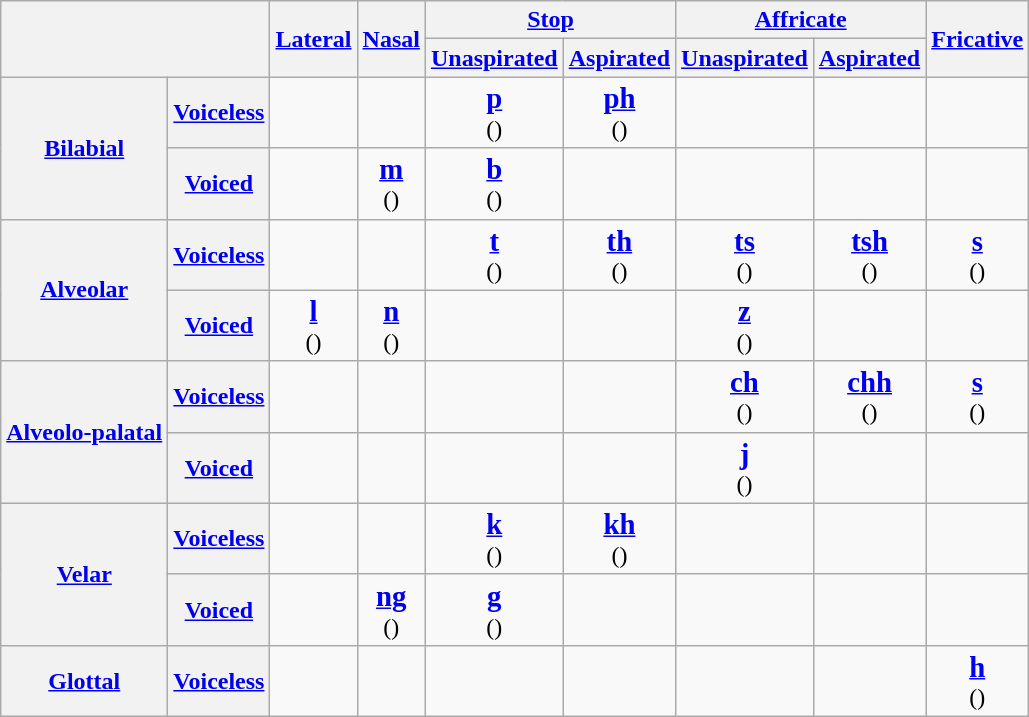<table class="wikitable" style="text-align:center;">
<tr>
<th rowspan=2 colspan=2></th>
<th rowspan=2><a href='#'>Lateral</a></th>
<th rowspan=2><a href='#'>Nasal</a></th>
<th colspan=2><a href='#'>Stop</a></th>
<th colspan=2><a href='#'>Affricate</a></th>
<th rowspan=2><a href='#'>Fricative</a></th>
</tr>
<tr>
<th><a href='#'>Unaspirated</a></th>
<th><a href='#'>Aspirated</a></th>
<th><a href='#'>Unaspirated</a></th>
<th><a href='#'>Aspirated</a></th>
</tr>
<tr>
<th rowspan=2><a href='#'>Bilabial</a></th>
<th><a href='#'>Voiceless</a></th>
<td></td>
<td></td>
<td><a href='#'><strong><big>p</big></strong> </a><br> ()</td>
<td><a href='#'><strong><big>ph</big></strong> </a><br> ()</td>
<td></td>
<td></td>
<td></td>
</tr>
<tr>
<th><a href='#'>Voiced</a></th>
<td></td>
<td><a href='#'><strong><big>m</big></strong> </a><br> ()</td>
<td><a href='#'><strong><big>b</big></strong> </a><br> ()</td>
<td></td>
<td></td>
<td></td>
<td></td>
</tr>
<tr>
<th rowspan=2><a href='#'>Alveolar</a></th>
<th><a href='#'>Voiceless</a></th>
<td></td>
<td></td>
<td><a href='#'><strong><big>t</big></strong> </a><br> ()</td>
<td><a href='#'><strong><big>th</big></strong> </a><br> ()</td>
<td><a href='#'><strong><big>ts</big></strong> </a><br> ()</td>
<td><a href='#'><strong><big>tsh</big></strong> </a><br> ()</td>
<td><a href='#'><strong><big>s</big></strong> </a><br> ()</td>
</tr>
<tr>
<th><a href='#'>Voiced</a></th>
<td><a href='#'><strong><big>l</big></strong> </a><br> ()</td>
<td><a href='#'><strong><big>n</big></strong> </a><br> ()</td>
<td></td>
<td></td>
<td><a href='#'><strong><big>z</big></strong> </a><br> ()</td>
<td></td>
<td></td>
</tr>
<tr>
<th rowspan=2><a href='#'>Alveolo-palatal</a></th>
<th><a href='#'>Voiceless</a></th>
<td></td>
<td></td>
<td></td>
<td></td>
<td><a href='#'><strong><big>ch</big></strong> </a><br> ()</td>
<td><a href='#'><strong><big>chh</big></strong> </a><br> ()</td>
<td><a href='#'><strong><big>s</big></strong> </a><br> ()</td>
</tr>
<tr>
<th><a href='#'>Voiced</a></th>
<td></td>
<td></td>
<td></td>
<td></td>
<td><a href='#'><strong><big>j</big></strong> </a><br> ()</td>
<td></td>
<td></td>
</tr>
<tr>
<th rowspan=2><a href='#'>Velar</a></th>
<th><a href='#'>Voiceless</a></th>
<td></td>
<td></td>
<td><a href='#'><strong><big>k</big></strong> </a><br> ()</td>
<td><a href='#'><strong><big>kh</big></strong> </a><br> ()</td>
<td></td>
<td></td>
<td></td>
</tr>
<tr>
<th><a href='#'>Voiced</a></th>
<td></td>
<td><a href='#'><strong><big>ng</big></strong> </a><br> ()</td>
<td><a href='#'><strong><big>g</big></strong> </a><br> ()</td>
<td></td>
<td></td>
<td></td>
<td></td>
</tr>
<tr>
<th><a href='#'>Glottal</a></th>
<th><a href='#'>Voiceless</a></th>
<td></td>
<td></td>
<td></td>
<td></td>
<td></td>
<td></td>
<td><a href='#'><strong><big>h</big></strong> </a><br> ()</td>
</tr>
</table>
